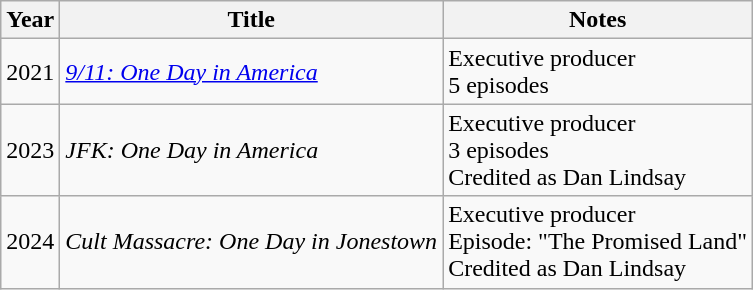<table class="wikitable sortable">
<tr>
<th>Year</th>
<th>Title</th>
<th>Notes</th>
</tr>
<tr>
<td>2021</td>
<td><em><a href='#'>9/11: One Day in America</a></em></td>
<td>Executive producer<br>5 episodes</td>
</tr>
<tr>
<td>2023</td>
<td><em>JFK: One Day in America</em></td>
<td>Executive producer<br>3 episodes<br>Credited as Dan Lindsay</td>
</tr>
<tr>
<td>2024</td>
<td><em>Cult Massacre: One Day in Jonestown</em></td>
<td>Executive producer<br>Episode: "The Promised Land"<br>Credited as Dan Lindsay</td>
</tr>
</table>
